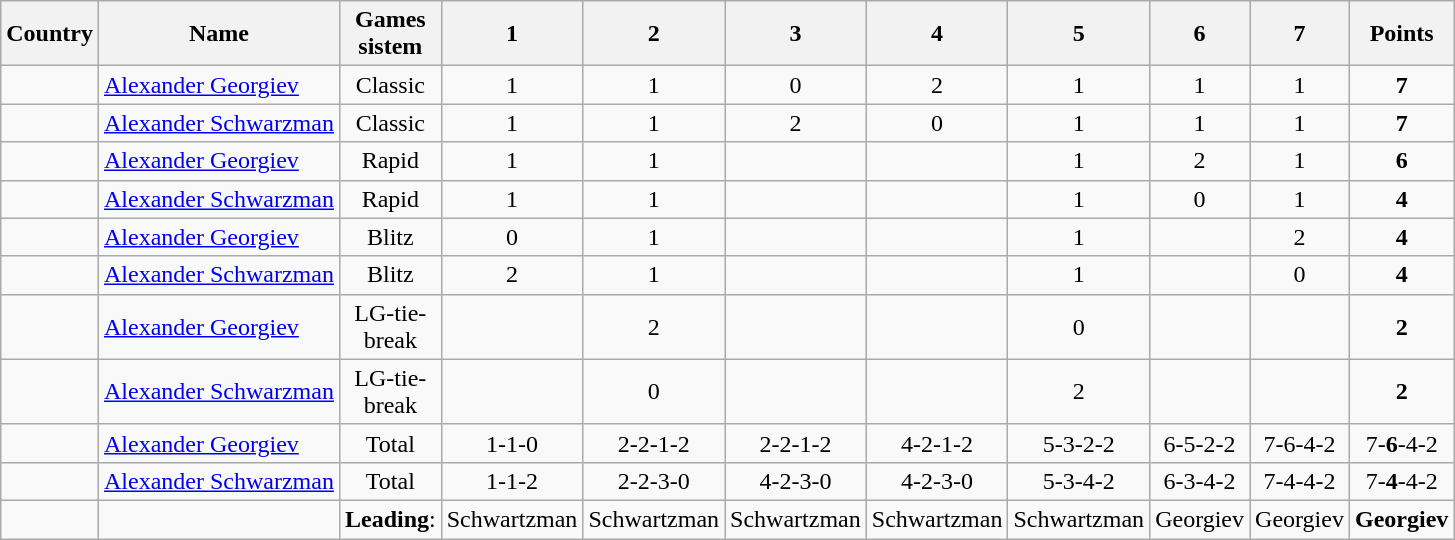<table class="wikitable">
<tr>
<th>Country</th>
<th>Name</th>
<th width="15">Games sistem</th>
<th width="15">1</th>
<th width="15">2</th>
<th width="15">3</th>
<th width="15">4</th>
<th width="15">5</th>
<th width="15">6</th>
<th width="15">7</th>
<th width="15">Points</th>
</tr>
<tr align="center">
<td></td>
<td align="left"><a href='#'>Alexander Georgiev</a></td>
<td>Classic</td>
<td>1</td>
<td>1</td>
<td>0</td>
<td>2</td>
<td>1</td>
<td>1</td>
<td>1</td>
<td><strong>7</strong></td>
</tr>
<tr align="center">
<td></td>
<td align="left"><a href='#'>Alexander Schwarzman</a></td>
<td>Classic</td>
<td>1</td>
<td>1</td>
<td>2</td>
<td>0</td>
<td>1</td>
<td>1</td>
<td>1</td>
<td><strong>7</strong></td>
</tr>
<tr align="center">
<td></td>
<td align="left"><a href='#'>Alexander Georgiev</a></td>
<td>Rapid</td>
<td>1</td>
<td>1</td>
<td></td>
<td></td>
<td>1</td>
<td>2</td>
<td>1</td>
<td><strong>6</strong></td>
</tr>
<tr align="center">
<td></td>
<td align="left"><a href='#'>Alexander Schwarzman</a></td>
<td>Rapid</td>
<td>1</td>
<td>1</td>
<td></td>
<td></td>
<td>1</td>
<td>0</td>
<td>1</td>
<td><strong>4</strong></td>
</tr>
<tr align="center">
<td></td>
<td align="left"><a href='#'>Alexander Georgiev</a></td>
<td>Blitz</td>
<td>0</td>
<td>1</td>
<td></td>
<td></td>
<td>1</td>
<td></td>
<td>2</td>
<td><strong>4</strong></td>
</tr>
<tr align="center">
<td></td>
<td align="left"><a href='#'>Alexander Schwarzman</a></td>
<td>Blitz</td>
<td>2</td>
<td>1</td>
<td></td>
<td></td>
<td>1</td>
<td></td>
<td>0</td>
<td><strong>4</strong></td>
</tr>
<tr align="center">
<td></td>
<td align="left"><a href='#'>Alexander Georgiev</a></td>
<td>LG-tie-break</td>
<td></td>
<td>2</td>
<td></td>
<td></td>
<td>0</td>
<td></td>
<td></td>
<td><strong>2</strong></td>
</tr>
<tr align="center">
<td></td>
<td align="left"><a href='#'>Alexander Schwarzman</a></td>
<td>LG-tie-break</td>
<td></td>
<td>0</td>
<td></td>
<td></td>
<td>2</td>
<td></td>
<td></td>
<td><strong>2</strong></td>
</tr>
<tr align="center">
<td></td>
<td align="left"><a href='#'>Alexander Georgiev</a></td>
<td>Total</td>
<td>1-1-0</td>
<td>2-2-1-2</td>
<td>2-2-1-2</td>
<td>4-2-1-2</td>
<td>5-3-2-2</td>
<td>6-5-2-2</td>
<td>7-6-4-2</td>
<td>7-<strong>6</strong>-4-2</td>
</tr>
<tr align="center">
<td></td>
<td align="left"><a href='#'>Alexander Schwarzman</a></td>
<td>Total</td>
<td>1-1-2</td>
<td>2-2-3-0</td>
<td>4-2-3-0</td>
<td>4-2-3-0</td>
<td>5-3-4-2</td>
<td>6-3-4-2</td>
<td>7-4-4-2</td>
<td>7-<strong>4</strong>-4-2</td>
</tr>
<tr align="center">
<td></td>
<td></td>
<td><strong>Leading</strong>:</td>
<td>Schwartzman</td>
<td>Schwartzman</td>
<td>Schwartzman</td>
<td>Schwartzman</td>
<td>Schwartzman</td>
<td>Georgiev</td>
<td>Georgiev</td>
<td><strong>Georgiev</strong></td>
</tr>
</table>
